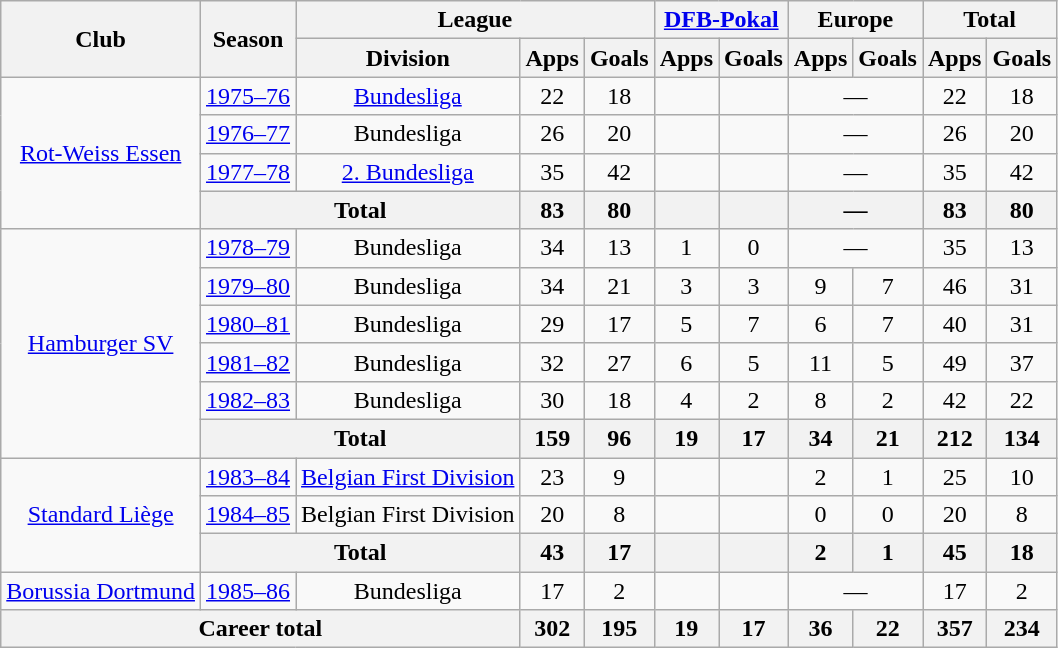<table class=wikitable style=text-align:center>
<tr>
<th rowspan="2">Club</th>
<th rowspan="2">Season</th>
<th colspan="3">League</th>
<th colspan="2"><a href='#'>DFB-Pokal</a></th>
<th colspan="2">Europe</th>
<th colspan="2">Total</th>
</tr>
<tr>
<th>Division</th>
<th>Apps</th>
<th>Goals</th>
<th>Apps</th>
<th>Goals</th>
<th>Apps</th>
<th>Goals</th>
<th>Apps</th>
<th>Goals</th>
</tr>
<tr>
<td rowspan="4"><a href='#'>Rot-Weiss Essen</a></td>
<td><a href='#'>1975–76</a></td>
<td><a href='#'>Bundesliga</a></td>
<td>22</td>
<td>18</td>
<td></td>
<td></td>
<td colspan="2">—</td>
<td>22</td>
<td>18</td>
</tr>
<tr>
<td><a href='#'>1976–77</a></td>
<td>Bundesliga</td>
<td>26</td>
<td>20</td>
<td></td>
<td></td>
<td colspan="2">—</td>
<td>26</td>
<td>20</td>
</tr>
<tr>
<td><a href='#'>1977–78</a></td>
<td><a href='#'>2. Bundesliga</a></td>
<td>35</td>
<td>42</td>
<td></td>
<td></td>
<td colspan="2">—</td>
<td>35</td>
<td>42</td>
</tr>
<tr>
<th colspan="2">Total</th>
<th>83</th>
<th>80</th>
<th></th>
<th></th>
<th colspan="2">—</th>
<th>83</th>
<th>80</th>
</tr>
<tr>
<td rowspan="6"><a href='#'>Hamburger SV</a></td>
<td><a href='#'>1978–79</a></td>
<td>Bundesliga</td>
<td>34</td>
<td>13</td>
<td>1</td>
<td>0</td>
<td colspan="2">—</td>
<td>35</td>
<td>13</td>
</tr>
<tr>
<td><a href='#'>1979–80</a></td>
<td>Bundesliga</td>
<td>34</td>
<td>21</td>
<td>3</td>
<td>3</td>
<td>9</td>
<td>7</td>
<td>46</td>
<td>31</td>
</tr>
<tr>
<td><a href='#'>1980–81</a></td>
<td>Bundesliga</td>
<td>29</td>
<td>17</td>
<td>5</td>
<td>7</td>
<td>6</td>
<td>7</td>
<td>40</td>
<td>31</td>
</tr>
<tr>
<td><a href='#'>1981–82</a></td>
<td>Bundesliga</td>
<td>32</td>
<td>27</td>
<td>6</td>
<td>5</td>
<td>11</td>
<td>5</td>
<td>49</td>
<td>37</td>
</tr>
<tr>
<td><a href='#'>1982–83</a></td>
<td>Bundesliga</td>
<td>30</td>
<td>18</td>
<td>4</td>
<td>2</td>
<td>8</td>
<td>2</td>
<td>42</td>
<td>22</td>
</tr>
<tr>
<th colspan="2">Total</th>
<th>159</th>
<th>96</th>
<th>19</th>
<th>17</th>
<th>34</th>
<th>21</th>
<th>212</th>
<th>134</th>
</tr>
<tr>
<td rowspan="3"><a href='#'>Standard Liège</a></td>
<td><a href='#'>1983–84</a></td>
<td><a href='#'>Belgian First Division</a></td>
<td>23</td>
<td>9</td>
<td></td>
<td></td>
<td>2</td>
<td>1</td>
<td>25</td>
<td>10</td>
</tr>
<tr>
<td><a href='#'>1984–85</a></td>
<td>Belgian First Division</td>
<td>20</td>
<td>8</td>
<td></td>
<td></td>
<td>0</td>
<td>0</td>
<td>20</td>
<td>8</td>
</tr>
<tr>
<th colspan="2">Total</th>
<th>43</th>
<th>17</th>
<th></th>
<th></th>
<th>2</th>
<th>1</th>
<th>45</th>
<th>18</th>
</tr>
<tr>
<td><a href='#'>Borussia Dortmund</a></td>
<td><a href='#'>1985–86</a></td>
<td>Bundesliga</td>
<td>17</td>
<td>2</td>
<td></td>
<td></td>
<td colspan="2">—</td>
<td>17</td>
<td>2</td>
</tr>
<tr>
<th colspan="3">Career total</th>
<th>302</th>
<th>195</th>
<th>19</th>
<th>17</th>
<th>36</th>
<th>22</th>
<th>357</th>
<th>234</th>
</tr>
</table>
